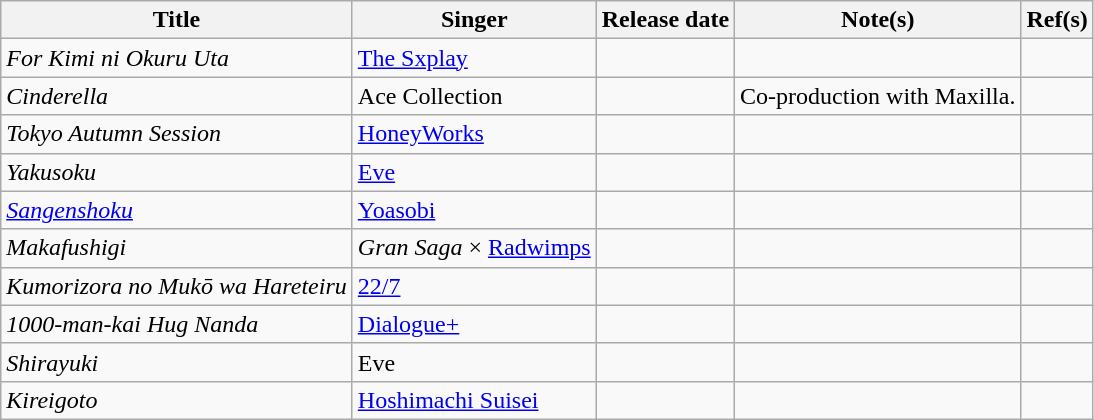<table class="wikitable sortable">
<tr>
<th scope="col">Title</th>
<th scope="col">Singer</th>
<th scope="col">Release date</th>
<th scope="col" class="unsortable">Note(s)</th>
<th scope="col" class="unsortable">Ref(s)</th>
</tr>
<tr>
<td><em>For Kimi ni Okuru Uta</em></td>
<td><a href='#'>The Sxplay</a></td>
<td></td>
<td></td>
<td style="text-align:center"></td>
</tr>
<tr>
<td><em>Cinderella</em></td>
<td>Ace Collection</td>
<td></td>
<td>Co-production with Maxilla.</td>
<td style="text-align:center"></td>
</tr>
<tr>
<td><em>Tokyo Autumn Session</em></td>
<td><a href='#'>HoneyWorks</a></td>
<td></td>
<td></td>
<td style="text-align:center"></td>
</tr>
<tr>
<td><em>Yakusoku</em></td>
<td><a href='#'>Eve</a></td>
<td></td>
<td></td>
<td style="text-align:center"></td>
</tr>
<tr>
<td><em><a href='#'>Sangenshoku</a></em></td>
<td><a href='#'>Yoasobi</a></td>
<td></td>
<td></td>
<td style="text-align:center"></td>
</tr>
<tr>
<td><em>Makafushigi</em></td>
<td><em>Gran Saga</em> × <a href='#'>Radwimps</a></td>
<td></td>
<td></td>
<td style="text-align:center"></td>
</tr>
<tr>
<td><em>Kumorizora no Mukō wa Hareteiru</em></td>
<td><a href='#'>22/7</a></td>
<td></td>
<td></td>
<td style="text-align:center"></td>
</tr>
<tr>
<td><em>1000-man-kai Hug Nanda</em></td>
<td><a href='#'>Dialogue+</a></td>
<td></td>
<td></td>
<td style="text-align:center"></td>
</tr>
<tr>
<td><em>Shirayuki</em></td>
<td>Eve</td>
<td></td>
<td></td>
<td style="text-align:center"></td>
</tr>
<tr>
<td><em>Kireigoto</em></td>
<td><a href='#'>Hoshimachi Suisei</a></td>
<td></td>
<td></td>
<td style="text-align:center"></td>
</tr>
</table>
